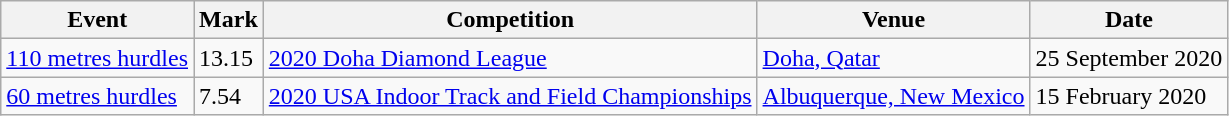<table class=wikitable>
<tr>
<th>Event</th>
<th>Mark</th>
<th>Competition</th>
<th>Venue</th>
<th>Date</th>
</tr>
<tr>
<td><a href='#'>110 metres hurdles</a></td>
<td>13.15</td>
<td><a href='#'>2020 Doha Diamond League</a></td>
<td><a href='#'>Doha, Qatar</a></td>
<td>25 September 2020</td>
</tr>
<tr>
<td><a href='#'>60 metres hurdles</a></td>
<td>7.54 </td>
<td><a href='#'>2020 USA Indoor Track and Field Championships</a></td>
<td><a href='#'>Albuquerque, New Mexico</a></td>
<td>15 February 2020</td>
</tr>
</table>
